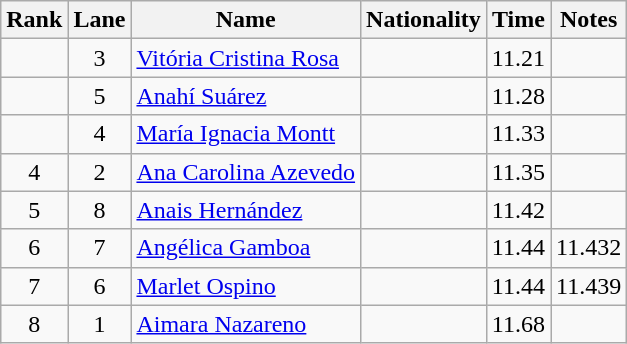<table class="wikitable sortable" style="text-align:center">
<tr>
<th>Rank</th>
<th>Lane</th>
<th>Name</th>
<th>Nationality</th>
<th>Time</th>
<th>Notes</th>
</tr>
<tr>
<td></td>
<td>3</td>
<td align=left><a href='#'>Vitória Cristina Rosa</a></td>
<td align=left></td>
<td>11.21</td>
<td></td>
</tr>
<tr>
<td></td>
<td>5</td>
<td align=left><a href='#'>Anahí Suárez</a></td>
<td align=left></td>
<td>11.28</td>
<td></td>
</tr>
<tr>
<td></td>
<td>4</td>
<td align=left><a href='#'>María Ignacia Montt</a></td>
<td align=left></td>
<td>11.33</td>
<td></td>
</tr>
<tr>
<td>4</td>
<td>2</td>
<td align=left><a href='#'>Ana Carolina Azevedo</a></td>
<td align=left></td>
<td>11.35</td>
<td></td>
</tr>
<tr>
<td>5</td>
<td>8</td>
<td align=left><a href='#'>Anais Hernández</a></td>
<td align=left></td>
<td>11.42</td>
<td></td>
</tr>
<tr>
<td>6</td>
<td>7</td>
<td align=left><a href='#'>Angélica Gamboa</a></td>
<td align=left></td>
<td>11.44</td>
<td>11.432</td>
</tr>
<tr>
<td>7</td>
<td>6</td>
<td align=left><a href='#'>Marlet Ospino</a></td>
<td align=left></td>
<td>11.44</td>
<td>11.439 </td>
</tr>
<tr>
<td>8</td>
<td>1</td>
<td align=left><a href='#'>Aimara Nazareno</a></td>
<td align=left></td>
<td>11.68</td>
<td></td>
</tr>
</table>
